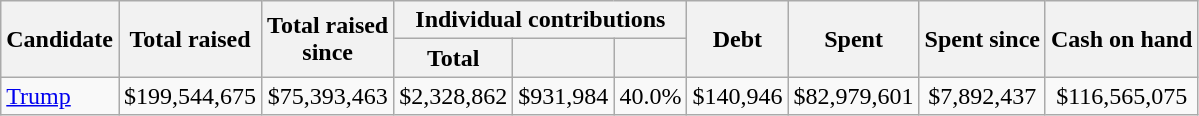<table class="wikitable sortable" style="text-align:center;">
<tr>
<th scope="col" rowspan=2>Candidate</th>
<th scope="col" data-sort-type=currency rowspan=2>Total raised</th>
<th scope="col" data-sort-type=currency rowspan=2>Total raised<br>since </th>
<th scope="col" colspan=3>Individual contributions</th>
<th scope="col" data-sort-type=currency rowspan=2>Debt</th>
<th scope="col" data-sort-type=currency rowspan=2>Spent</th>
<th scope="col" data-sort-type=currency rowspan=2>Spent since<br></th>
<th scope="col" data-sort-type=currency rowspan=2>Cash on hand</th>
</tr>
<tr>
<th scope="col" data-sort-type=currency>Total</th>
<th scope="col" data-sort-type=currency></th>
<th scope="col" data-sort-type=number></th>
</tr>
<tr>
<td style="text-align: left;"><a href='#'>Trump</a></td>
<td>$199,544,675</td>
<td>$75,393,463</td>
<td>$2,328,862</td>
<td>$931,984</td>
<td>40.0%</td>
<td>$140,946</td>
<td>$82,979,601</td>
<td>$7,892,437</td>
<td>$116,565,075</td>
</tr>
</table>
